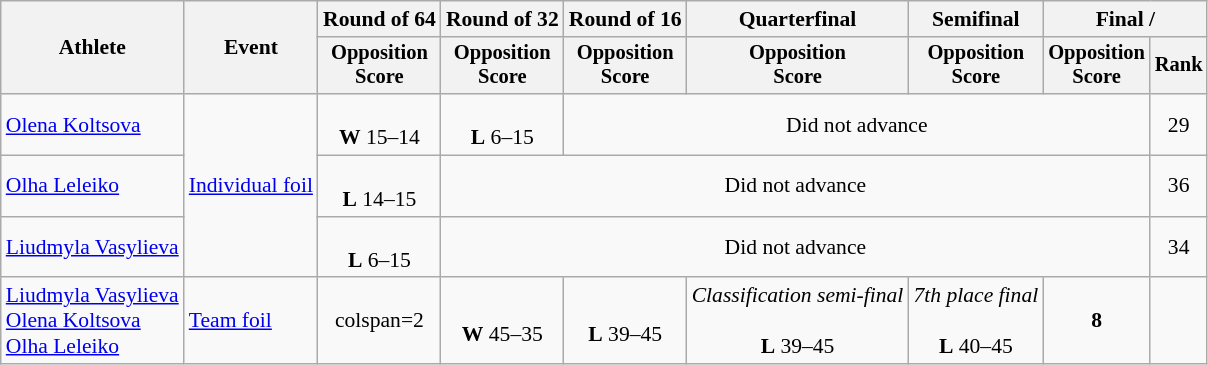<table class="wikitable" style="font-size:90%">
<tr>
<th rowspan="2">Athlete</th>
<th rowspan="2">Event</th>
<th>Round of 64</th>
<th>Round of 32</th>
<th>Round of 16</th>
<th>Quarterfinal</th>
<th>Semifinal</th>
<th colspan=2>Final / </th>
</tr>
<tr style="font-size:95%">
<th>Opposition <br> Score</th>
<th>Opposition <br> Score</th>
<th>Opposition <br> Score</th>
<th>Opposition <br> Score</th>
<th>Opposition <br> Score</th>
<th>Opposition <br> Score</th>
<th>Rank</th>
</tr>
<tr align=center>
<td align=left><a href='#'>Olena Koltsova</a></td>
<td align=left rowspan=3><a href='#'>Individual foil</a></td>
<td><br><strong>W</strong> 15–14</td>
<td><br><strong>L</strong> 6–15</td>
<td colspan=4>Did not advance</td>
<td>29</td>
</tr>
<tr align=center>
<td align=left><a href='#'>Olha Leleiko</a></td>
<td><br><strong>L</strong> 14–15</td>
<td colspan=5>Did not advance</td>
<td>36</td>
</tr>
<tr align=center>
<td align=left><a href='#'>Liudmyla Vasylieva</a></td>
<td><br><strong>L</strong> 6–15</td>
<td colspan=5>Did not advance</td>
<td>34</td>
</tr>
<tr align=center>
<td align=left><a href='#'>Liudmyla Vasylieva</a><br><a href='#'>Olena Koltsova</a><br><a href='#'>Olha Leleiko</a></td>
<td align=left><a href='#'>Team foil</a></td>
<td>colspan=2 </td>
<td><br><strong>W</strong> 45–35</td>
<td><br><strong>L</strong> 39–45</td>
<td><em>Classification semi-final</em><br><br><strong>L</strong> 39–45</td>
<td><em>7th place final</em><br><br><strong>L</strong> 40–45</td>
<td><strong>8</strong></td>
</tr>
</table>
